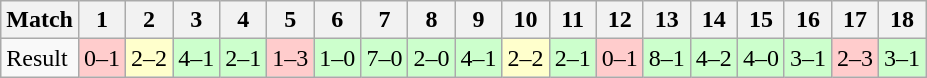<table class="wikitable">
<tr>
<th>Match</th>
<th>1</th>
<th>2</th>
<th>3</th>
<th>4</th>
<th>5</th>
<th>6</th>
<th>7</th>
<th>8</th>
<th>9</th>
<th>10</th>
<th>11</th>
<th>12</th>
<th>13</th>
<th>14</th>
<th>15</th>
<th>16</th>
<th>17</th>
<th>18</th>
</tr>
<tr>
<td>Result</td>
<td bgcolor="#FFCCCC">0–1</td>
<td bgcolor="#FFFFCC">2–2</td>
<td bgcolor="#CCFFCC">4–1</td>
<td bgcolor="#CCFFCC">2–1</td>
<td bgcolor="#FFCCCC">1–3</td>
<td bgcolor="#CCFFCC">1–0</td>
<td bgcolor="#CCFFCC">7–0</td>
<td bgcolor="#CCFFCC">2–0</td>
<td bgcolor="#CCFFCC">4–1</td>
<td bgcolor="#FFFFCC">2–2</td>
<td bgcolor="#CCFFCC">2–1</td>
<td bgcolor="#FFCCCC">0–1</td>
<td bgcolor="#CCFFCC">8–1</td>
<td bgcolor="#CCFFCC">4–2</td>
<td bgcolor="#CCFFCC">4–0</td>
<td bgcolor="#CCFFCC">3–1</td>
<td bgcolor="#FFCCCC">2–3</td>
<td bgcolor="#CCFFCC">3–1</td>
</tr>
</table>
